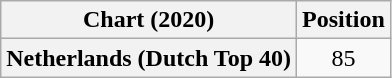<table class="wikitable sortable plainrowheaders" style="text-align:center">
<tr>
<th scope="col">Chart (2020)</th>
<th scope="col">Position</th>
</tr>
<tr>
<th scope="row">Netherlands (Dutch Top 40)</th>
<td>85</td>
</tr>
</table>
